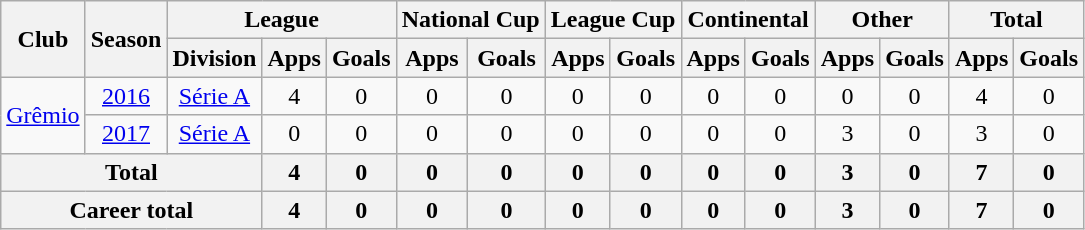<table class="wikitable" style="text-align: center;">
<tr>
<th rowspan="2">Club</th>
<th rowspan="2">Season</th>
<th colspan="3">League</th>
<th colspan="2">National Cup</th>
<th colspan="2">League Cup</th>
<th colspan="2">Continental</th>
<th colspan="2">Other</th>
<th colspan="2">Total</th>
</tr>
<tr>
<th>Division</th>
<th>Apps</th>
<th>Goals</th>
<th>Apps</th>
<th>Goals</th>
<th>Apps</th>
<th>Goals</th>
<th>Apps</th>
<th>Goals</th>
<th>Apps</th>
<th>Goals</th>
<th>Apps</th>
<th>Goals</th>
</tr>
<tr>
<td rowspan="2" valign="center"><a href='#'>Grêmio</a></td>
<td><a href='#'>2016</a></td>
<td><a href='#'>Série A</a></td>
<td>4</td>
<td>0</td>
<td>0</td>
<td>0</td>
<td>0</td>
<td>0</td>
<td>0</td>
<td>0</td>
<td>0</td>
<td>0</td>
<td>4</td>
<td>0</td>
</tr>
<tr>
<td><a href='#'>2017</a></td>
<td><a href='#'>Série A</a></td>
<td>0</td>
<td>0</td>
<td>0</td>
<td>0</td>
<td>0</td>
<td>0</td>
<td>0</td>
<td>0</td>
<td>3</td>
<td>0</td>
<td>3</td>
<td>0</td>
</tr>
<tr>
<th colspan="3">Total</th>
<th>4</th>
<th>0</th>
<th>0</th>
<th>0</th>
<th>0</th>
<th>0</th>
<th>0</th>
<th>0</th>
<th>3</th>
<th>0</th>
<th>7</th>
<th>0</th>
</tr>
<tr>
<th colspan="3">Career total</th>
<th>4</th>
<th>0</th>
<th>0</th>
<th>0</th>
<th>0</th>
<th>0</th>
<th>0</th>
<th>0</th>
<th>3</th>
<th>0</th>
<th>7</th>
<th>0</th>
</tr>
</table>
